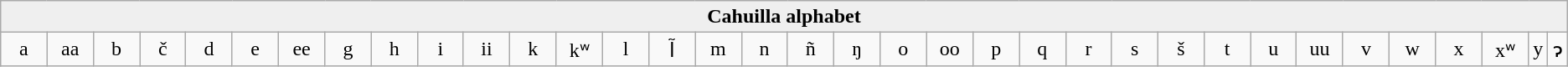<table class="wikitable" style="border-collapse:collapse;">
<tr>
<td bgcolor="#EFEFEF" align="center" colspan="35"><strong>Cahuilla alphabet</strong></td>
</tr>
<tr>
<td width=3% align="center">a</td>
<td width=3% align="center">aa</td>
<td width=3% align="center">b</td>
<td width=3% align="center">č</td>
<td width=3% align="center">d</td>
<td width=3% align="center">e</td>
<td width=3% align="center">ee</td>
<td width=3% align="center">g</td>
<td width=3% align="center">h</td>
<td width=3% align="center">i</td>
<td width=3% align="center">ii</td>
<td width=3% align="center">k</td>
<td width=3% align="center">kʷ</td>
<td width=3% align="center">l</td>
<td width=3% align="center">l̃</td>
<td width=3% align="center">m</td>
<td width=3% align="center">n</td>
<td width=3% align="center">ñ</td>
<td width=3% align="center">ŋ</td>
<td width=3% align="center">o</td>
<td width=3% align="center">oo</td>
<td width=3% align="center">p</td>
<td width=3% align="center">q</td>
<td width=3% align="center">r</td>
<td width=3% align="center">s</td>
<td width=3% align="center">š</td>
<td width=3% align="center">t</td>
<td width=3% align="center">u</td>
<td width=3% align="center">uu</td>
<td width=3% align="center">v</td>
<td width=3% align="center">w</td>
<td width=3% align="center">x</td>
<td width=3% align="center">xʷ</td>
<td width=3% align="center">y</td>
<td width=3% align="center">ɂ</td>
</tr>
</table>
